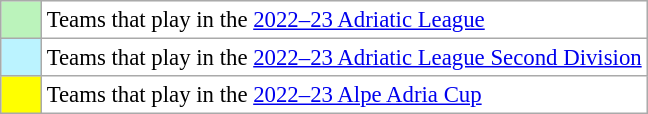<table class="wikitable" style="font-size: 95%;text-align:center;">
<tr>
<td style="background: #bbf3bb;" width="20"></td>
<td bgcolor="#ffffff" align="left">Teams that play in the <a href='#'>2022–23 Adriatic League</a></td>
</tr>
<tr>
<td style="background: #bbf3ff;" width="20"></td>
<td bgcolor="#ffffff" align="left">Teams that play in the <a href='#'>2022–23 Adriatic League Second Division</a></td>
</tr>
<tr>
<td style="background:yellow;" width="20"></td>
<td bgcolor="#ffffff" align="left">Teams that play in the <a href='#'>2022–23 Alpe Adria Cup</a></td>
</tr>
</table>
